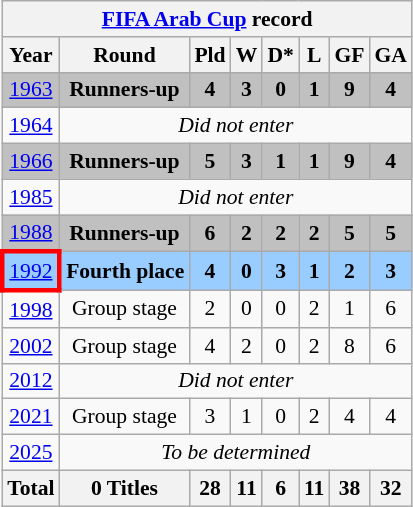<table class="wikitable" style="text-align: center;font-size:90%;">
<tr>
<th colspan=9><a href='#'>FIFA Arab Cup</a> record</th>
</tr>
<tr>
<th>Year</th>
<th>Round</th>
<th>Pld</th>
<th>W</th>
<th>D*</th>
<th>L</th>
<th>GF</th>
<th>GA</th>
</tr>
<tr bgcolor=silver>
<td> <a href='#'>1963</a></td>
<td><strong>Runners-up</strong></td>
<td><strong>4</strong></td>
<td><strong>3</strong></td>
<td><strong>0</strong></td>
<td><strong>1</strong></td>
<td><strong>9</strong></td>
<td><strong>4</strong></td>
</tr>
<tr>
<td> <a href='#'>1964</a></td>
<td colspan=7><em>Did not enter</em></td>
</tr>
<tr bgcolor=silver>
<td> <a href='#'>1966</a></td>
<td><strong>Runners-up</strong></td>
<td><strong>5</strong></td>
<td><strong>3</strong></td>
<td><strong>1</strong></td>
<td><strong>1</strong></td>
<td><strong>9</strong></td>
<td><strong>4</strong></td>
</tr>
<tr>
<td> <a href='#'>1985</a></td>
<td colspan=7><em>Did not enter</em></td>
</tr>
<tr bgcolor=silver>
<td> <a href='#'>1988</a></td>
<td><strong>Runners-up</strong></td>
<td><strong>6</strong></td>
<td><strong>2</strong></td>
<td><strong>2</strong></td>
<td><strong>2</strong></td>
<td><strong>5</strong></td>
<td><strong>5</strong></td>
</tr>
<tr style="background:#9acdff;">
<td style="border: 3px solid red"> <a href='#'>1992</a></td>
<td><strong>Fourth place</strong></td>
<td><strong>4</strong></td>
<td><strong>0</strong></td>
<td><strong>3</strong></td>
<td><strong>1</strong></td>
<td><strong>2</strong></td>
<td><strong>3</strong></td>
</tr>
<tr>
<td> <a href='#'>1998</a></td>
<td>Group stage</td>
<td>2</td>
<td>0</td>
<td>0</td>
<td>2</td>
<td>1</td>
<td>6</td>
</tr>
<tr>
<td> <a href='#'>2002</a></td>
<td>Group stage</td>
<td>4</td>
<td>2</td>
<td>0</td>
<td>2</td>
<td>8</td>
<td>6</td>
</tr>
<tr>
<td> <a href='#'>2012</a></td>
<td colspan=7><em>Did not enter</em></td>
</tr>
<tr>
<td> <a href='#'>2021</a></td>
<td>Group stage</td>
<td>3</td>
<td>1</td>
<td>0</td>
<td>2</td>
<td>4</td>
<td>4</td>
</tr>
<tr>
<td> <a href='#'>2025</a></td>
<td colspan=7><em>To be determined</em></td>
</tr>
<tr>
<th><strong>Total</strong></th>
<th><strong>0 Titles</strong></th>
<th><strong>28</strong></th>
<th><strong>11</strong></th>
<th><strong>6</strong></th>
<th><strong>11</strong></th>
<th><strong>38</strong></th>
<th><strong>32</strong></th>
</tr>
</table>
